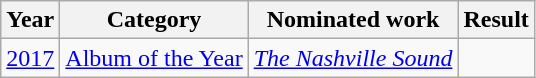<table class="wikitable">
<tr>
<th>Year</th>
<th>Category</th>
<th>Nominated work</th>
<th>Result</th>
</tr>
<tr>
<td><a href='#'>2017</a></td>
<td><a href='#'>Album of the Year</a></td>
<td><em><a href='#'>The Nashville Sound</a></em></td>
<td></td>
</tr>
</table>
